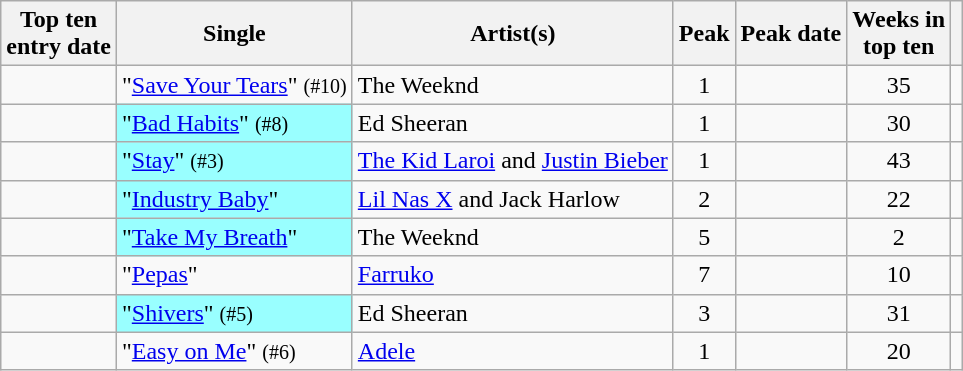<table class="wikitable sortable">
<tr>
<th>Top ten<br>entry date</th>
<th>Single</th>
<th>Artist(s)</th>
<th data-sort-type="number">Peak</th>
<th>Peak date</th>
<th data-sort-type="number">Weeks in<br>top ten</th>
<th></th>
</tr>
<tr>
<td></td>
<td>"<a href='#'>Save Your Tears</a>" <small>(#10)</small></td>
<td>The Weeknd</td>
<td style="text-align:center;">1</td>
<td></td>
<td style="text-align:center;">35</td>
<td style="text-align:center;"> </td>
</tr>
<tr>
<td></td>
<td style= "background:#9ff;">"<a href='#'>Bad Habits</a>"  <small>(#8)</small></td>
<td>Ed Sheeran</td>
<td style="text-align:center;">1</td>
<td></td>
<td style="text-align:center;">30</td>
<td style="text-align:center;"> </td>
</tr>
<tr>
<td></td>
<td style= "background:#9ff;">"<a href='#'>Stay</a>"  <small>(#3)</small></td>
<td><a href='#'>The Kid Laroi</a> and <a href='#'>Justin Bieber</a></td>
<td style="text-align:center;">1</td>
<td></td>
<td style="text-align:center;">43</td>
<td style="text-align:center;"> </td>
</tr>
<tr>
<td></td>
<td style= "background:#9ff;">"<a href='#'>Industry Baby</a>" </td>
<td><a href='#'>Lil Nas X</a> and Jack Harlow</td>
<td style="text-align:center;">2</td>
<td></td>
<td style="text-align:center;">22</td>
<td style="text-align:center;"> </td>
</tr>
<tr>
<td></td>
<td style= "background:#9ff;">"<a href='#'>Take My Breath</a>" </td>
<td>The Weeknd</td>
<td style="text-align:center;">5</td>
<td></td>
<td style="text-align:center;">2</td>
<td style="text-align:center;"></td>
</tr>
<tr>
<td></td>
<td>"<a href='#'>Pepas</a>"</td>
<td><a href='#'>Farruko</a></td>
<td style="text-align:center;">7</td>
<td></td>
<td style="text-align:center;">10</td>
<td style="text-align:center;"> </td>
</tr>
<tr>
<td></td>
<td style= "background:#9ff;">"<a href='#'>Shivers</a>"  <small>(#5)</small></td>
<td>Ed Sheeran</td>
<td style="text-align:center;">3</td>
<td></td>
<td style="text-align:center;">31</td>
<td style="text-align:center;"> </td>
</tr>
<tr>
<td></td>
<td>"<a href='#'>Easy on Me</a>" <small>(#6)</small></td>
<td><a href='#'>Adele</a></td>
<td style="text-align:center;">1</td>
<td></td>
<td style="text-align:center;">20</td>
<td style="text-align:center;"></td>
</tr>
</table>
